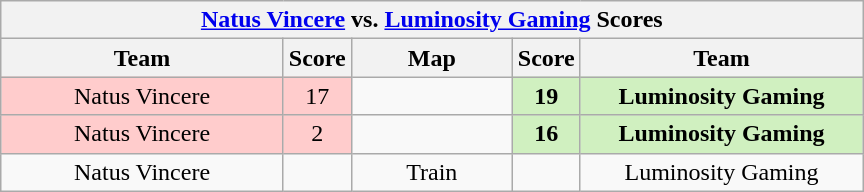<table class="wikitable" style="text-align: center;">
<tr>
<th colspan=5><a href='#'>Natus Vincere</a> vs.  <a href='#'>Luminosity Gaming</a> Scores</th>
</tr>
<tr>
<th width="181px">Team</th>
<th width="20px">Score</th>
<th width="100px">Map</th>
<th width="20px">Score</th>
<th width="181px">Team</th>
</tr>
<tr>
<td style="background: #FFCCCC;">Natus Vincere</td>
<td style="background: #FFCCCC;">17</td>
<td></td>
<td style="background: #D0F0C0;"><strong>19</strong></td>
<td style="background: #D0F0C0;"><strong>Luminosity Gaming</strong></td>
</tr>
<tr>
<td style="background: #FFCCCC;">Natus Vincere</td>
<td style="background: #FFCCCC;">2</td>
<td></td>
<td style="background: #D0F0C0;"><strong>16</strong></td>
<td style="background: #D0F0C0;"><strong>Luminosity Gaming</strong></td>
</tr>
<tr>
<td>Natus Vincere</td>
<td></td>
<td>Train</td>
<td></td>
<td>Luminosity Gaming</td>
</tr>
</table>
